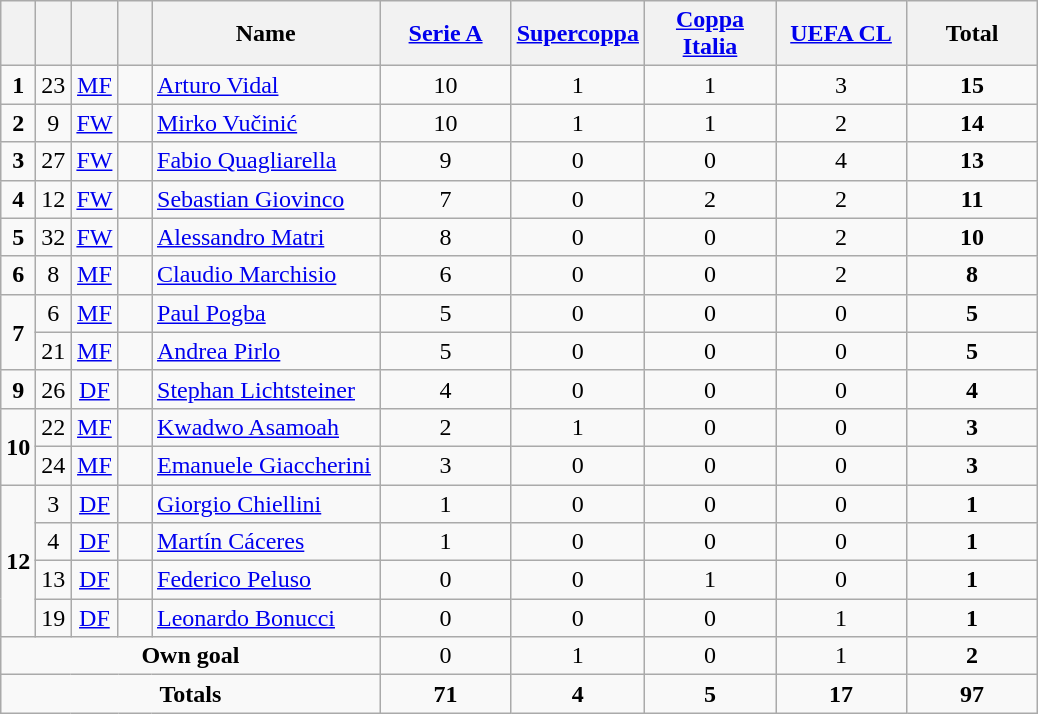<table class="wikitable" style="text-align:center">
<tr>
<th width=15></th>
<th width=15></th>
<th width=15></th>
<th width=15></th>
<th width=145>Name</th>
<th width=80><a href='#'>Serie A</a></th>
<th width=80><a href='#'>Supercoppa</a></th>
<th width=80><a href='#'>Coppa Italia</a></th>
<th width=80><a href='#'>UEFA CL</a></th>
<th width=80>Total</th>
</tr>
<tr>
<td><strong>1</strong></td>
<td>23</td>
<td><a href='#'>MF</a></td>
<td></td>
<td align=left><a href='#'>Arturo Vidal</a></td>
<td>10</td>
<td>1</td>
<td>1</td>
<td>3</td>
<td><strong>15</strong></td>
</tr>
<tr>
<td><strong>2</strong></td>
<td>9</td>
<td><a href='#'>FW</a></td>
<td></td>
<td align=left><a href='#'>Mirko Vučinić</a></td>
<td>10</td>
<td>1</td>
<td>1</td>
<td>2</td>
<td><strong>14</strong></td>
</tr>
<tr>
<td><strong>3</strong></td>
<td>27</td>
<td><a href='#'>FW</a></td>
<td></td>
<td align=left><a href='#'>Fabio Quagliarella</a></td>
<td>9</td>
<td>0</td>
<td>0</td>
<td>4</td>
<td><strong>13</strong></td>
</tr>
<tr>
<td><strong>4</strong></td>
<td>12</td>
<td><a href='#'>FW</a></td>
<td></td>
<td align=left><a href='#'>Sebastian Giovinco</a></td>
<td>7</td>
<td>0</td>
<td>2</td>
<td>2</td>
<td><strong>11</strong></td>
</tr>
<tr>
<td><strong>5</strong></td>
<td>32</td>
<td><a href='#'>FW</a></td>
<td></td>
<td align=left><a href='#'>Alessandro Matri</a></td>
<td>8</td>
<td>0</td>
<td>0</td>
<td>2</td>
<td><strong>10</strong></td>
</tr>
<tr>
<td><strong>6</strong></td>
<td>8</td>
<td><a href='#'>MF</a></td>
<td></td>
<td align=left><a href='#'>Claudio Marchisio</a></td>
<td>6</td>
<td>0</td>
<td>0</td>
<td>2</td>
<td><strong>8</strong></td>
</tr>
<tr>
<td rowspan=2><strong>7</strong></td>
<td>6</td>
<td><a href='#'>MF</a></td>
<td></td>
<td align=left><a href='#'>Paul Pogba</a></td>
<td>5</td>
<td>0</td>
<td>0</td>
<td>0</td>
<td><strong>5</strong></td>
</tr>
<tr>
<td>21</td>
<td><a href='#'>MF</a></td>
<td></td>
<td align=left><a href='#'>Andrea Pirlo</a></td>
<td>5</td>
<td>0</td>
<td>0</td>
<td>0</td>
<td><strong>5</strong></td>
</tr>
<tr>
<td><strong>9</strong></td>
<td>26</td>
<td><a href='#'>DF</a></td>
<td></td>
<td align=left><a href='#'>Stephan Lichtsteiner</a></td>
<td>4</td>
<td>0</td>
<td>0</td>
<td>0</td>
<td><strong>4</strong></td>
</tr>
<tr>
<td rowspan=2><strong>10</strong></td>
<td>22</td>
<td><a href='#'>MF</a></td>
<td></td>
<td align=left><a href='#'>Kwadwo Asamoah</a></td>
<td>2</td>
<td>1</td>
<td>0</td>
<td>0</td>
<td><strong>3</strong></td>
</tr>
<tr>
<td>24</td>
<td><a href='#'>MF</a></td>
<td></td>
<td align=left><a href='#'>Emanuele Giaccherini</a></td>
<td>3</td>
<td>0</td>
<td>0</td>
<td>0</td>
<td><strong>3</strong></td>
</tr>
<tr>
<td rowspan=4><strong>12</strong></td>
<td>3</td>
<td><a href='#'>DF</a></td>
<td></td>
<td align=left><a href='#'>Giorgio Chiellini</a></td>
<td>1</td>
<td>0</td>
<td>0</td>
<td>0</td>
<td><strong>1</strong></td>
</tr>
<tr>
<td>4</td>
<td><a href='#'>DF</a></td>
<td></td>
<td align=left><a href='#'>Martín Cáceres</a></td>
<td>1</td>
<td>0</td>
<td>0</td>
<td>0</td>
<td><strong>1</strong></td>
</tr>
<tr>
<td>13</td>
<td><a href='#'>DF</a></td>
<td></td>
<td align=left><a href='#'>Federico Peluso</a></td>
<td>0</td>
<td>0</td>
<td>1</td>
<td>0</td>
<td><strong>1</strong></td>
</tr>
<tr>
<td>19</td>
<td><a href='#'>DF</a></td>
<td></td>
<td align=left><a href='#'>Leonardo Bonucci</a></td>
<td>0</td>
<td>0</td>
<td>0</td>
<td>1</td>
<td><strong>1</strong></td>
</tr>
<tr>
<td colspan=5><strong>Own goal</strong></td>
<td>0</td>
<td>1</td>
<td>0</td>
<td>1</td>
<td><strong>2</strong></td>
</tr>
<tr>
<td colspan=5><strong>Totals</strong></td>
<td><strong>71</strong></td>
<td><strong>4</strong></td>
<td><strong>5</strong></td>
<td><strong>17</strong></td>
<td><strong>97</strong></td>
</tr>
</table>
